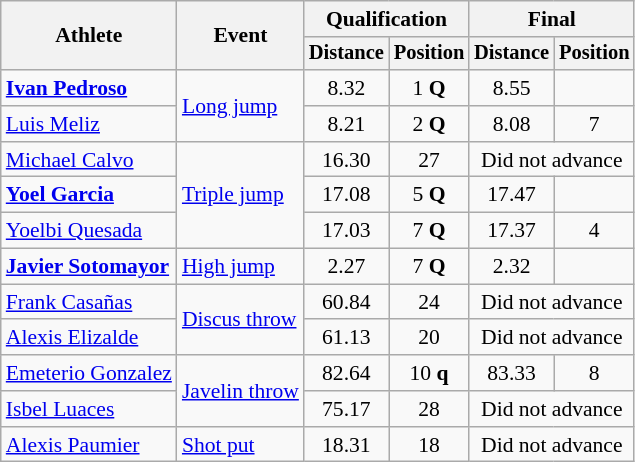<table class=wikitable style="font-size:90%">
<tr>
<th rowspan="2">Athlete</th>
<th rowspan="2">Event</th>
<th colspan="2">Qualification</th>
<th colspan="2">Final</th>
</tr>
<tr style="font-size:95%">
<th>Distance</th>
<th>Position</th>
<th>Distance</th>
<th>Position</th>
</tr>
<tr align=center>
<td align=left><strong><a href='#'>Ivan Pedroso</a></strong></td>
<td align=left rowspan=2><a href='#'>Long jump</a></td>
<td>8.32</td>
<td>1 <strong>Q</strong></td>
<td>8.55</td>
<td></td>
</tr>
<tr align=center>
<td align=left><a href='#'>Luis Meliz</a></td>
<td>8.21</td>
<td>2 <strong>Q</strong></td>
<td>8.08</td>
<td>7</td>
</tr>
<tr align=center>
<td align=left><a href='#'>Michael Calvo</a></td>
<td align=left rowspan=3><a href='#'>Triple jump</a></td>
<td>16.30</td>
<td>27</td>
<td colspan=2>Did not advance</td>
</tr>
<tr align=center>
<td align=left><strong><a href='#'>Yoel Garcia</a></strong></td>
<td>17.08</td>
<td>5 <strong>Q</strong></td>
<td>17.47</td>
<td></td>
</tr>
<tr align=center>
<td align=left><a href='#'>Yoelbi Quesada</a></td>
<td>17.03</td>
<td>7 <strong>Q</strong></td>
<td>17.37</td>
<td>4</td>
</tr>
<tr align=center>
<td align=left><strong><a href='#'>Javier Sotomayor</a></strong></td>
<td align=left><a href='#'>High jump</a></td>
<td>2.27</td>
<td>7 <strong>Q</strong></td>
<td>2.32</td>
<td></td>
</tr>
<tr align=center>
<td align=left><a href='#'>Frank Casañas</a></td>
<td align=left rowspan=2><a href='#'>Discus throw</a></td>
<td>60.84</td>
<td>24</td>
<td colspan=2>Did not advance</td>
</tr>
<tr align=center>
<td align=left><a href='#'>Alexis Elizalde</a></td>
<td>61.13</td>
<td>20</td>
<td colspan=2>Did not advance</td>
</tr>
<tr align=center>
<td align=left><a href='#'>Emeterio Gonzalez</a></td>
<td align=left rowspan=2><a href='#'>Javelin throw</a></td>
<td>82.64</td>
<td>10 <strong>q</strong></td>
<td>83.33</td>
<td>8</td>
</tr>
<tr align=center>
<td align=left><a href='#'>Isbel Luaces</a></td>
<td>75.17</td>
<td>28</td>
<td colspan=2>Did not advance</td>
</tr>
<tr align=center>
<td align=left><a href='#'>Alexis Paumier</a></td>
<td align=left><a href='#'>Shot put</a></td>
<td>18.31</td>
<td>18</td>
<td colspan=2>Did not advance</td>
</tr>
</table>
